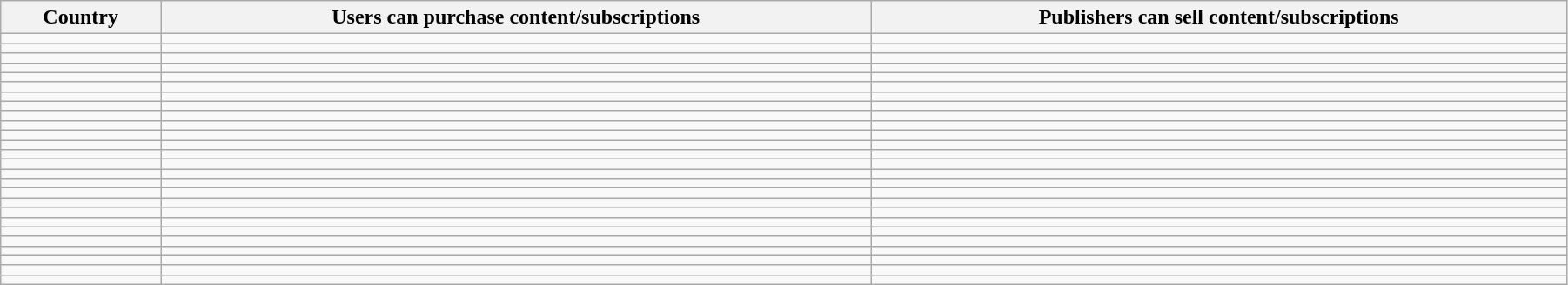<table style="text-align: left; width: 95%" class="wikitable sortable">
<tr>
<th>Country</th>
<th>Users can purchase content/subscriptions</th>
<th>Publishers can sell content/subscriptions</th>
</tr>
<tr>
<td></td>
<td></td>
<td></td>
</tr>
<tr>
<td></td>
<td></td>
<td></td>
</tr>
<tr>
<td></td>
<td></td>
<td></td>
</tr>
<tr>
<td></td>
<td></td>
<td></td>
</tr>
<tr>
<td></td>
<td></td>
<td></td>
</tr>
<tr>
<td></td>
<td></td>
<td></td>
</tr>
<tr>
<td></td>
<td></td>
<td></td>
</tr>
<tr>
<td></td>
<td></td>
<td></td>
</tr>
<tr>
<td></td>
<td></td>
<td></td>
</tr>
<tr>
<td></td>
<td></td>
<td></td>
</tr>
<tr>
<td></td>
<td></td>
<td></td>
</tr>
<tr>
<td></td>
<td></td>
<td></td>
</tr>
<tr>
<td></td>
<td></td>
<td></td>
</tr>
<tr>
<td></td>
<td></td>
<td></td>
</tr>
<tr>
<td></td>
<td></td>
<td></td>
</tr>
<tr>
<td></td>
<td></td>
<td></td>
</tr>
<tr>
<td></td>
<td></td>
<td></td>
</tr>
<tr>
<td></td>
<td></td>
<td></td>
</tr>
<tr>
<td></td>
<td></td>
<td></td>
</tr>
<tr>
<td></td>
<td></td>
<td></td>
</tr>
<tr>
<td></td>
<td></td>
<td></td>
</tr>
<tr>
<td></td>
<td></td>
<td></td>
</tr>
<tr>
<td></td>
<td></td>
<td></td>
</tr>
<tr>
<td></td>
<td></td>
<td></td>
</tr>
<tr>
<td></td>
<td></td>
<td></td>
</tr>
<tr>
<td></td>
<td></td>
<td></td>
</tr>
</table>
